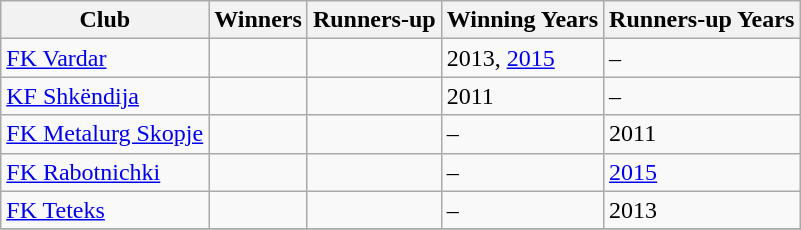<table class="wikitable sortable">
<tr>
<th>Club</th>
<th>Winners</th>
<th>Runners-up</th>
<th class="unsortable">Winning Years</th>
<th class="unsortable">Runners-up Years</th>
</tr>
<tr>
<td><a href='#'>FK Vardar</a></td>
<td></td>
<td></td>
<td>2013, <a href='#'>2015</a></td>
<td>–</td>
</tr>
<tr>
<td><a href='#'>KF Shkëndija</a></td>
<td></td>
<td></td>
<td>2011</td>
<td>–</td>
</tr>
<tr>
<td><a href='#'>FK Metalurg Skopje</a></td>
<td></td>
<td></td>
<td>–</td>
<td>2011</td>
</tr>
<tr>
<td><a href='#'>FK Rabotnichki</a></td>
<td></td>
<td></td>
<td>–</td>
<td><a href='#'>2015</a></td>
</tr>
<tr>
<td><a href='#'>FK Teteks</a></td>
<td></td>
<td></td>
<td>–</td>
<td>2013</td>
</tr>
<tr>
</tr>
</table>
